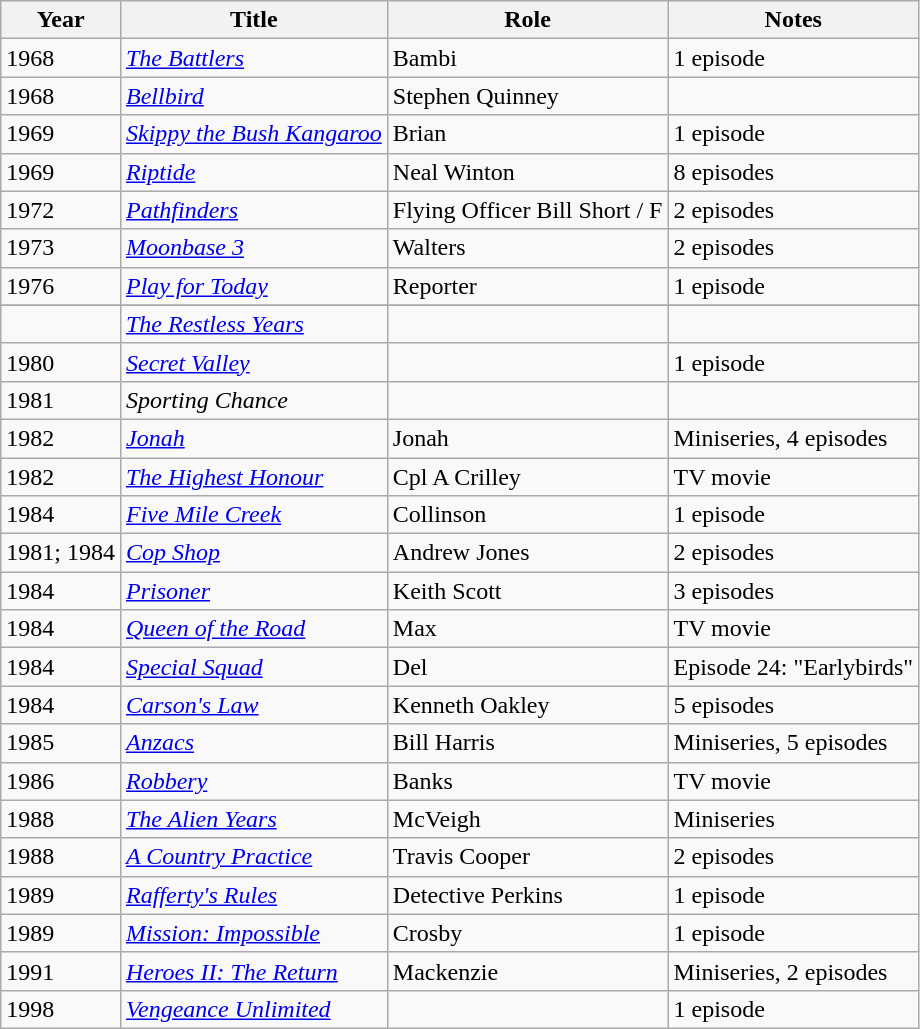<table class=wikitable>
<tr>
<th>Year</th>
<th>Title</th>
<th>Role</th>
<th>Notes</th>
</tr>
<tr>
<td>1968</td>
<td><em><a href='#'>The Battlers</a></em></td>
<td>Bambi</td>
<td>1 episode</td>
</tr>
<tr>
<td>1968</td>
<td><em><a href='#'>Bellbird</a></em></td>
<td>Stephen Quinney</td>
<td></td>
</tr>
<tr>
<td>1969</td>
<td><em><a href='#'>Skippy the Bush Kangaroo</a></em></td>
<td>Brian</td>
<td>1 episode</td>
</tr>
<tr>
<td>1969</td>
<td><em><a href='#'>Riptide</a></em></td>
<td>Neal Winton</td>
<td>8 episodes</td>
</tr>
<tr>
<td>1972</td>
<td><em><a href='#'>Pathfinders</a></em></td>
<td>Flying Officer Bill Short / F</td>
<td>2 episodes</td>
</tr>
<tr>
<td>1973</td>
<td><em><a href='#'>Moonbase 3</a></em></td>
<td>Walters</td>
<td>2 episodes</td>
</tr>
<tr>
<td>1976</td>
<td><em><a href='#'>Play for Today</a></em></td>
<td>Reporter</td>
<td>1 episode</td>
</tr>
<tr>
</tr>
<tr>
<td></td>
<td><em><a href='#'>The Restless Years</a></em></td>
<td></td>
<td></td>
</tr>
<tr>
<td>1980</td>
<td><em><a href='#'>Secret Valley</a></em></td>
<td></td>
<td>1 episode</td>
</tr>
<tr>
<td>1981</td>
<td><em>Sporting Chance</em></td>
<td></td>
<td></td>
</tr>
<tr>
<td>1982</td>
<td><em><a href='#'>Jonah</a></em></td>
<td>Jonah</td>
<td>Miniseries, 4 episodes</td>
</tr>
<tr>
<td>1982</td>
<td><em><a href='#'>The Highest Honour</a></em></td>
<td>Cpl A Crilley</td>
<td>TV movie</td>
</tr>
<tr>
<td>1984</td>
<td><em><a href='#'>Five Mile Creek</a></em></td>
<td>Collinson</td>
<td>1 episode</td>
</tr>
<tr>
<td>1981; 1984</td>
<td><em><a href='#'>Cop Shop</a></em></td>
<td>Andrew Jones</td>
<td>2 episodes</td>
</tr>
<tr>
<td>1984</td>
<td><em><a href='#'>Prisoner</a></em></td>
<td>Keith Scott</td>
<td>3 episodes</td>
</tr>
<tr>
<td>1984</td>
<td><em><a href='#'>Queen of the Road</a></em></td>
<td>Max</td>
<td>TV movie</td>
</tr>
<tr>
<td>1984</td>
<td><em><a href='#'>Special Squad</a></em></td>
<td>Del</td>
<td>Episode 24: "Earlybirds"</td>
</tr>
<tr>
<td>1984</td>
<td><em><a href='#'>Carson's Law</a></em></td>
<td>Kenneth Oakley</td>
<td>5 episodes</td>
</tr>
<tr>
<td>1985</td>
<td><em><a href='#'>Anzacs</a></em></td>
<td>Bill Harris</td>
<td>Miniseries, 5 episodes</td>
</tr>
<tr>
<td>1986</td>
<td><em><a href='#'>Robbery</a></em></td>
<td>Banks</td>
<td>TV movie</td>
</tr>
<tr>
<td>1988</td>
<td><em><a href='#'>The Alien Years</a></em></td>
<td>McVeigh</td>
<td>Miniseries</td>
</tr>
<tr>
<td>1988</td>
<td><em><a href='#'>A Country Practice</a></em></td>
<td>Travis Cooper</td>
<td>2 episodes</td>
</tr>
<tr>
<td>1989</td>
<td><em><a href='#'>Rafferty's Rules</a></em></td>
<td>Detective Perkins</td>
<td>1 episode</td>
</tr>
<tr>
<td>1989</td>
<td><em><a href='#'>Mission: Impossible</a></em></td>
<td>Crosby</td>
<td>1 episode</td>
</tr>
<tr>
<td>1991</td>
<td><em><a href='#'>Heroes II: The Return</a></em></td>
<td>Mackenzie</td>
<td>Miniseries, 2 episodes</td>
</tr>
<tr>
<td>1998</td>
<td><em><a href='#'>Vengeance Unlimited</a></em></td>
<td></td>
<td>1 episode</td>
</tr>
</table>
